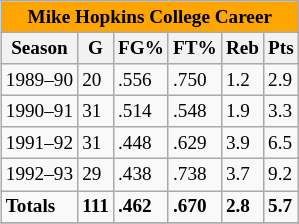<table class="wikitable" align="right" style="font-size: 80%; clear: right; margin: 0 0 1em 1em;">
<tr>
<td colspan="6" align="center" style="font-size: 100%; background-color:orange; color:black;"><strong>Mike Hopkins College Career</strong></td>
</tr>
<tr>
<th>Season</th>
<th>G</th>
<th>FG%</th>
<th>FT%</th>
<th>Reb</th>
<th>Pts</th>
</tr>
<tr>
<td>1989–90</td>
<td>20</td>
<td>.556</td>
<td>.750</td>
<td>1.2</td>
<td>2.9</td>
</tr>
<tr>
<td>1990–91</td>
<td>31</td>
<td>.514</td>
<td>.548</td>
<td>1.9</td>
<td>3.3</td>
</tr>
<tr>
<td>1991–92</td>
<td>31</td>
<td>.448</td>
<td>.629</td>
<td>3.9</td>
<td>6.5</td>
</tr>
<tr>
<td>1992–93</td>
<td>29</td>
<td>.438</td>
<td>.738</td>
<td>3.7</td>
<td>9.2</td>
</tr>
<tr>
<td><strong>Totals</strong></td>
<td><strong>111</strong></td>
<td><strong>.462</strong></td>
<td><strong>.670</strong></td>
<td><strong>2.8</strong></td>
<td><strong>5.7</strong></td>
</tr>
<tr>
</tr>
</table>
